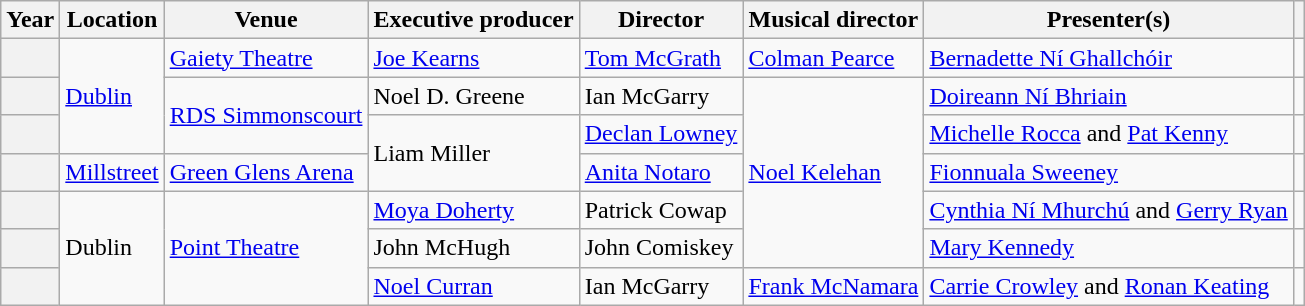<table class="wikitable plainrowheaders">
<tr>
<th scope="col">Year</th>
<th scope="col">Location</th>
<th scope="col">Venue</th>
<th scope="col">Executive producer</th>
<th scope="col">Director</th>
<th scope="col">Musical director</th>
<th scope="col">Presenter(s)</th>
<th scope="col"></th>
</tr>
<tr>
<th scope="row"></th>
<td rowspan="3"><a href='#'>Dublin</a></td>
<td><a href='#'>Gaiety Theatre</a></td>
<td><a href='#'>Joe Kearns </a></td>
<td><a href='#'>Tom McGrath</a></td>
<td><a href='#'>Colman Pearce</a></td>
<td><a href='#'>Bernadette Ní Ghallchóir</a></td>
<td></td>
</tr>
<tr>
<th scope="row"></th>
<td rowspan="2"><a href='#'>RDS Simmonscourt</a></td>
<td>Noel D. Greene</td>
<td>Ian McGarry</td>
<td rowspan="5"><a href='#'>Noel Kelehan</a></td>
<td><a href='#'>Doireann Ní Bhriain</a></td>
<td></td>
</tr>
<tr>
<th scope="row"></th>
<td rowspan="2">Liam Miller</td>
<td><a href='#'>Declan Lowney</a></td>
<td><a href='#'>Michelle Rocca</a> and <a href='#'>Pat Kenny</a></td>
<td></td>
</tr>
<tr>
<th scope="row"></th>
<td><a href='#'>Millstreet</a></td>
<td><a href='#'>Green Glens Arena</a></td>
<td><a href='#'>Anita Notaro</a></td>
<td><a href='#'>Fionnuala Sweeney</a></td>
<td></td>
</tr>
<tr>
<th scope="row"></th>
<td rowspan="3">Dublin</td>
<td rowspan="3"><a href='#'>Point Theatre</a></td>
<td><a href='#'>Moya Doherty</a></td>
<td>Patrick Cowap</td>
<td><a href='#'>Cynthia Ní Mhurchú</a> and <a href='#'>Gerry Ryan</a></td>
<td></td>
</tr>
<tr>
<th scope="row"></th>
<td>John McHugh</td>
<td>John Comiskey</td>
<td><a href='#'>Mary Kennedy</a></td>
<td></td>
</tr>
<tr>
<th scope="row"></th>
<td><a href='#'>Noel Curran</a></td>
<td>Ian McGarry</td>
<td><a href='#'>Frank McNamara</a></td>
<td><a href='#'>Carrie Crowley</a> and <a href='#'>Ronan Keating</a></td>
<td></td>
</tr>
</table>
